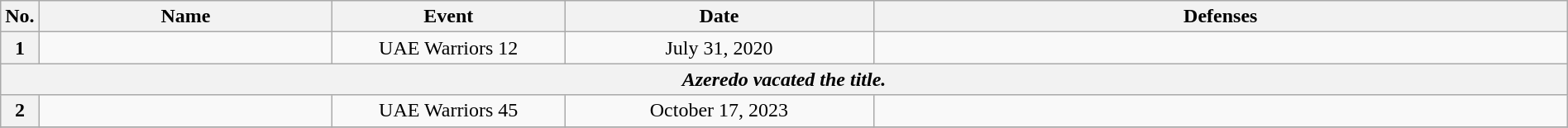<table class="wikitable" width=100%>
<tr>
<th width=1%>No.</th>
<th width=19%>Name</th>
<th width=15%>Event</th>
<th width=20%>Date</th>
<th width=45%>Defenses</th>
</tr>
<tr>
<th>1</th>
<td align=left><br></td>
<td align=center>UAE Warriors 12 <br></td>
<td align=center>July 31, 2020</td>
<td></td>
</tr>
<tr>
<th colspan=6 align=center><em>Azeredo vacated the title.</em></th>
</tr>
<tr>
<th>2</th>
<td align=left><br></td>
<td align=center>UAE Warriors 45 <br></td>
<td align=center>October 17, 2023</td>
<td></td>
</tr>
<tr>
</tr>
</table>
